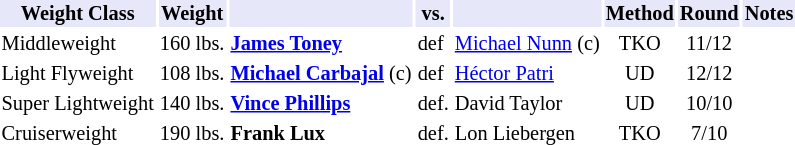<table class="toccolours" style="font-size: 85%;">
<tr>
<th style="background:#e6e8fa; color:#000; text-align:center;">Weight Class</th>
<th style="background:#e6e8fa; color:#000; text-align:center;">Weight</th>
<th style="background:#e6e8fa; color:#000; text-align:center;"></th>
<th style="background:#e6e8fa; color:#000; text-align:center;">vs.</th>
<th style="background:#e6e8fa; color:#000; text-align:center;"></th>
<th style="background:#e6e8fa; color:#000; text-align:center;">Method</th>
<th style="background:#e6e8fa; color:#000; text-align:center;">Round</th>
<th style="background:#e6e8fa; color:#000; text-align:center;">Notes</th>
</tr>
<tr>
<td>Middleweight</td>
<td>160 lbs.</td>
<td><strong><a href='#'>James Toney</a></strong></td>
<td>def</td>
<td><a href='#'>Michael Nunn</a> (c)</td>
<td align=center>TKO</td>
<td align=center>11/12</td>
<td></td>
</tr>
<tr>
<td>Light Flyweight</td>
<td>108 lbs.</td>
<td><strong><a href='#'>Michael Carbajal</a></strong> (c)</td>
<td>def</td>
<td><a href='#'>Héctor Patri</a></td>
<td align=center>UD</td>
<td align=center>12/12</td>
<td></td>
</tr>
<tr>
<td>Super Lightweight</td>
<td>140 lbs.</td>
<td><strong><a href='#'>Vince Phillips</a></strong></td>
<td>def.</td>
<td>David Taylor</td>
<td align=center>UD</td>
<td align=center>10/10</td>
</tr>
<tr>
<td>Cruiserweight</td>
<td>190 lbs.</td>
<td><strong>Frank Lux</strong></td>
<td>def.</td>
<td>Lon Liebergen</td>
<td align=center>TKO</td>
<td align=center>7/10</td>
</tr>
</table>
